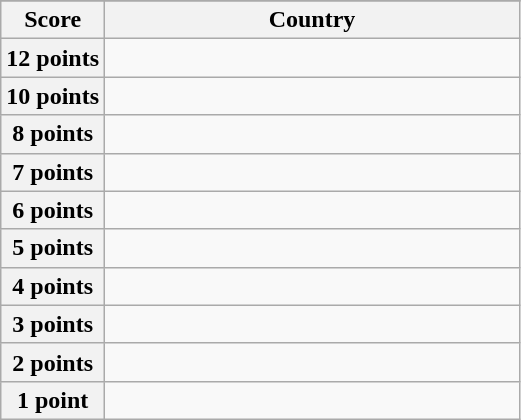<table class="wikitable">
<tr>
</tr>
<tr>
<th scope="col" width="20%">Score</th>
<th scope="col">Country</th>
</tr>
<tr>
<th scope="row">12 points</th>
<td></td>
</tr>
<tr>
<th scope="row">10 points</th>
<td></td>
</tr>
<tr>
<th scope="row">8 points</th>
<td></td>
</tr>
<tr>
<th scope="row">7 points</th>
<td></td>
</tr>
<tr>
<th scope="row">6 points</th>
<td></td>
</tr>
<tr>
<th scope="row">5 points</th>
<td></td>
</tr>
<tr>
<th scope="row">4 points</th>
<td></td>
</tr>
<tr>
<th scope="row">3 points</th>
<td></td>
</tr>
<tr>
<th scope="row">2 points</th>
<td></td>
</tr>
<tr>
<th scope="row">1 point</th>
<td></td>
</tr>
</table>
